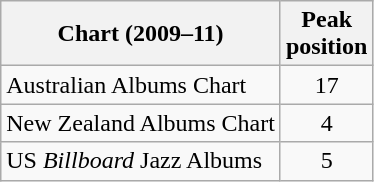<table class="wikitable">
<tr>
<th>Chart  (2009–11)</th>
<th>Peak<br>position</th>
</tr>
<tr>
<td>Australian Albums Chart</td>
<td align="center">17</td>
</tr>
<tr>
<td>New Zealand Albums Chart</td>
<td align="center">4</td>
</tr>
<tr>
<td>US <em>Billboard</em> Jazz Albums</td>
<td align="center">5</td>
</tr>
</table>
